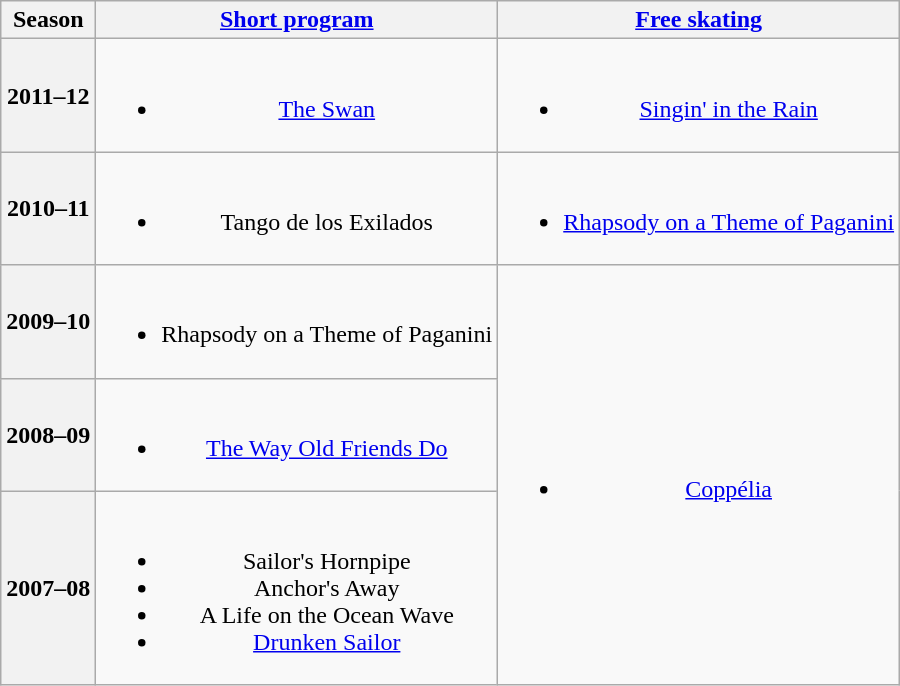<table class=wikitable style=text-align:center>
<tr>
<th>Season</th>
<th><a href='#'>Short program</a></th>
<th><a href='#'>Free skating</a></th>
</tr>
<tr>
<th>2011–12 <br> </th>
<td><br><ul><li><a href='#'>The Swan</a> <br></li></ul></td>
<td><br><ul><li><a href='#'>Singin' in the Rain</a> <br></li></ul></td>
</tr>
<tr>
<th>2010–11 <br> </th>
<td><br><ul><li>Tango de los Exilados <br></li></ul></td>
<td><br><ul><li><a href='#'>Rhapsody on a Theme of Paganini</a> <br></li></ul></td>
</tr>
<tr>
<th>2009–10 <br> </th>
<td><br><ul><li>Rhapsody on a Theme of Paganini <br></li></ul></td>
<td rowspan=3><br><ul><li><a href='#'>Coppélia</a> <br></li></ul></td>
</tr>
<tr>
<th>2008–09 <br> </th>
<td><br><ul><li><a href='#'>The Way Old Friends Do</a> <br></li></ul></td>
</tr>
<tr>
<th>2007–08 <br> </th>
<td><br><ul><li>Sailor's Hornpipe</li><li>Anchor's Away</li><li>A Life on the Ocean Wave</li><li><a href='#'>Drunken Sailor</a></li></ul></td>
</tr>
</table>
